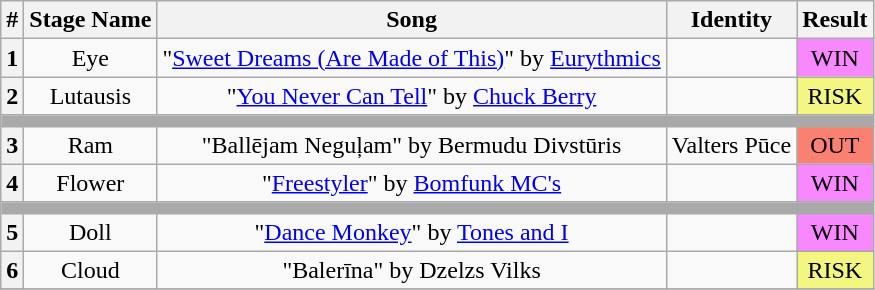<table class="wikitable plainrowheaders" style="text-align: center;">
<tr>
<th>#</th>
<th>Stage Name</th>
<th>Song</th>
<th>Identity</th>
<th>Result</th>
</tr>
<tr>
<th>1</th>
<td>Eye</td>
<td>"<a href='#'>Sweet Dreams (Are Made of This)</a>" by <a href='#'>Eurythmics</a></td>
<td></td>
<td bgcolor="#F888FD">WIN</td>
</tr>
<tr>
<th>2</th>
<td>Lutausis</td>
<td>"<a href='#'>You Never Can Tell</a>" by <a href='#'>Chuck Berry</a></td>
<td></td>
<td bgcolor="#F3F781">RISK</td>
</tr>
<tr>
<td colspan="5" style="background:darkgray"></td>
</tr>
<tr>
<th>3</th>
<td>Ram</td>
<td>"Ballējam Neguļam" by Bermudu Divstūris</td>
<td>Valters Pūce</td>
<td bgcolor="salmon">OUT</td>
</tr>
<tr>
<th>4</th>
<td>Flower</td>
<td>"<a href='#'>Freestyler</a>" by <a href='#'>Bomfunk MC's</a></td>
<td></td>
<td bgcolor="#F888FD">WIN</td>
</tr>
<tr>
<td colspan="5" style="background:darkgray"></td>
</tr>
<tr>
<th>5</th>
<td>Doll</td>
<td>"<a href='#'>Dance Monkey</a>" by <a href='#'>Tones and I</a></td>
<td></td>
<td bgcolor="#F888FD">WIN</td>
</tr>
<tr>
<th>6</th>
<td>Cloud</td>
<td>"Balerīna" by Dzelzs Vilks</td>
<td></td>
<td bgcolor="#F3F781">RISK</td>
</tr>
<tr>
</tr>
</table>
